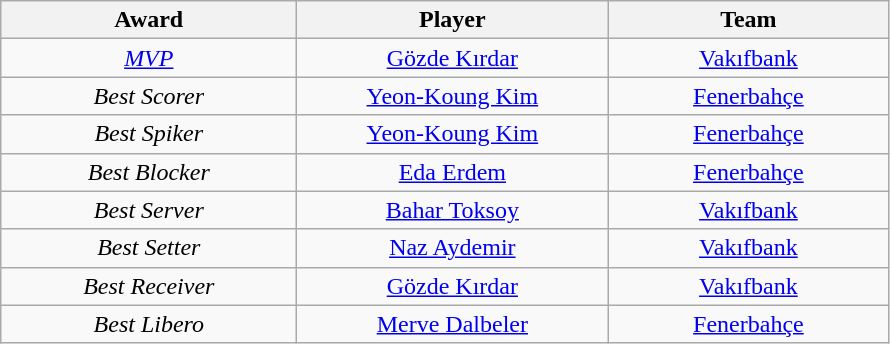<table class=wikitable>
<tr>
<th width="190px">Award</th>
<th width="200px">Player</th>
<th width="180px">Team</th>
</tr>
<tr align=center>
<td><em><a href='#'>MVP</a></em></td>
<td> <a href='#'>Gözde Kırdar</a></td>
<td><a href='#'>Vakıfbank</a></td>
</tr>
<tr align=center>
<td><em>Best Scorer </em></td>
<td> <a href='#'>Yeon-Koung Kim</a></td>
<td><a href='#'>Fenerbahçe</a></td>
</tr>
<tr align=center>
<td><em>Best Spiker</em></td>
<td> <a href='#'>Yeon-Koung Kim</a></td>
<td><a href='#'>Fenerbahçe</a></td>
</tr>
<tr align=center>
<td><em>Best Blocker</em></td>
<td> <a href='#'>Eda Erdem</a></td>
<td><a href='#'>Fenerbahçe</a></td>
</tr>
<tr align=center>
<td><em>Best Server</em></td>
<td> <a href='#'>Bahar Toksoy</a></td>
<td><a href='#'>Vakıfbank</a></td>
</tr>
<tr align=center>
<td><em>Best Setter</em></td>
<td> <a href='#'>Naz Aydemir</a></td>
<td><a href='#'>Vakıfbank</a></td>
</tr>
<tr align=center>
<td><em>Best Receiver</em></td>
<td> <a href='#'>Gözde Kırdar</a></td>
<td><a href='#'>Vakıfbank</a></td>
</tr>
<tr align=center>
<td><em>Best Libero</em></td>
<td> <a href='#'>Merve Dalbeler</a></td>
<td><a href='#'>Fenerbahçe</a></td>
</tr>
</table>
